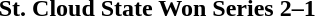<table class="noborder" style="text-align: center; border: none; width: 100%">
<tr>
<th width="97%"><strong>St. Cloud State Won Series 2–1</strong></th>
<th width="3%"></th>
</tr>
</table>
